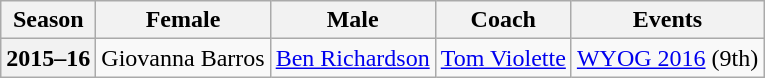<table class="wikitable">
<tr>
<th scope="col">Season</th>
<th scope="col">Female</th>
<th scope="col">Male</th>
<th scope="col">Coach</th>
<th scope="col">Events</th>
</tr>
<tr>
<th scope="row">2015–16</th>
<td> Giovanna Barros</td>
<td> <a href='#'>Ben Richardson</a></td>
<td><a href='#'>Tom Violette</a></td>
<td><a href='#'>WYOG 2016</a> (9th)</td>
</tr>
</table>
